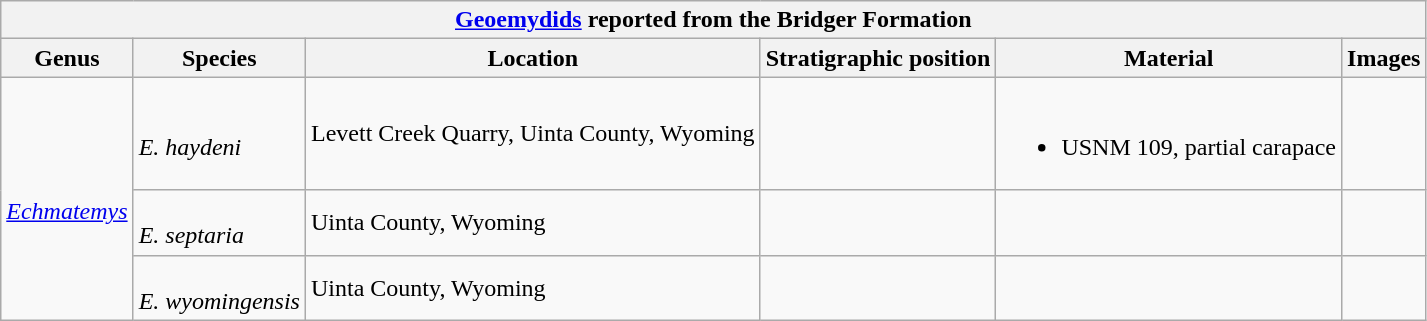<table class="wikitable sortable mw-collapsible">
<tr>
<th colspan="7" style="text-align:center;"><strong><a href='#'>Geoemydids</a> reported from the Bridger Formation</strong></th>
</tr>
<tr>
<th>Genus</th>
<th>Species</th>
<th>Location</th>
<th>Stratigraphic position</th>
<th>Material</th>
<th>Images</th>
</tr>
<tr>
<td rowspan=3><br><em><a href='#'>Echmatemys</a></em></td>
<td><br><em>E. haydeni</em></td>
<td>Levett Creek Quarry, Uinta County, Wyoming</td>
<td></td>
<td><br><ul><li>USNM 109, partial carapace</li></ul></td>
<td></td>
</tr>
<tr>
<td><br><em>E. septaria</em></td>
<td>Uinta County, Wyoming</td>
<td></td>
<td></td>
<td></td>
</tr>
<tr>
<td><br><em>E. wyomingensis</em></td>
<td>Uinta County, Wyoming</td>
<td></td>
<td></td>
<td></td>
</tr>
</table>
